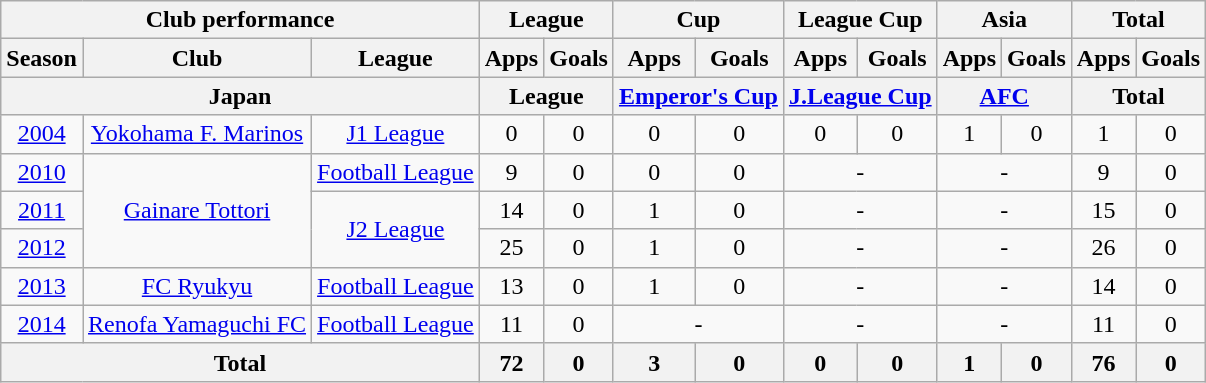<table class="wikitable" style="text-align:center;">
<tr>
<th colspan=3>Club performance</th>
<th colspan=2>League</th>
<th colspan=2>Cup</th>
<th colspan=2>League Cup</th>
<th colspan=2>Asia</th>
<th colspan=2>Total</th>
</tr>
<tr>
<th>Season</th>
<th>Club</th>
<th>League</th>
<th>Apps</th>
<th>Goals</th>
<th>Apps</th>
<th>Goals</th>
<th>Apps</th>
<th>Goals</th>
<th>Apps</th>
<th>Goals</th>
<th>Apps</th>
<th>Goals</th>
</tr>
<tr>
<th colspan=3>Japan</th>
<th colspan=2>League</th>
<th colspan=2><a href='#'>Emperor's Cup</a></th>
<th colspan=2><a href='#'>J.League Cup</a></th>
<th colspan=2><a href='#'>AFC</a></th>
<th colspan=2>Total</th>
</tr>
<tr>
<td><a href='#'>2004</a></td>
<td><a href='#'>Yokohama F. Marinos</a></td>
<td><a href='#'>J1 League</a></td>
<td>0</td>
<td>0</td>
<td>0</td>
<td>0</td>
<td>0</td>
<td>0</td>
<td>1</td>
<td>0</td>
<td>1</td>
<td>0</td>
</tr>
<tr>
<td><a href='#'>2010</a></td>
<td rowspan="3"><a href='#'>Gainare Tottori</a></td>
<td><a href='#'>Football League</a></td>
<td>9</td>
<td>0</td>
<td>0</td>
<td>0</td>
<td colspan="2">-</td>
<td colspan="2">-</td>
<td>9</td>
<td>0</td>
</tr>
<tr>
<td><a href='#'>2011</a></td>
<td rowspan="2"><a href='#'>J2 League</a></td>
<td>14</td>
<td>0</td>
<td>1</td>
<td>0</td>
<td colspan="2">-</td>
<td colspan="2">-</td>
<td>15</td>
<td>0</td>
</tr>
<tr>
<td><a href='#'>2012</a></td>
<td>25</td>
<td>0</td>
<td>1</td>
<td>0</td>
<td colspan="2">-</td>
<td colspan="2">-</td>
<td>26</td>
<td>0</td>
</tr>
<tr>
<td><a href='#'>2013</a></td>
<td><a href='#'>FC Ryukyu</a></td>
<td><a href='#'>Football League</a></td>
<td>13</td>
<td>0</td>
<td>1</td>
<td>0</td>
<td colspan="2">-</td>
<td colspan="2">-</td>
<td>14</td>
<td>0</td>
</tr>
<tr>
<td><a href='#'>2014</a></td>
<td><a href='#'>Renofa Yamaguchi FC</a></td>
<td><a href='#'>Football League</a></td>
<td>11</td>
<td>0</td>
<td colspan="2">-</td>
<td colspan="2">-</td>
<td colspan="2">-</td>
<td>11</td>
<td>0</td>
</tr>
<tr>
<th colspan=3>Total</th>
<th>72</th>
<th>0</th>
<th>3</th>
<th>0</th>
<th>0</th>
<th>0</th>
<th>1</th>
<th>0</th>
<th>76</th>
<th>0</th>
</tr>
</table>
